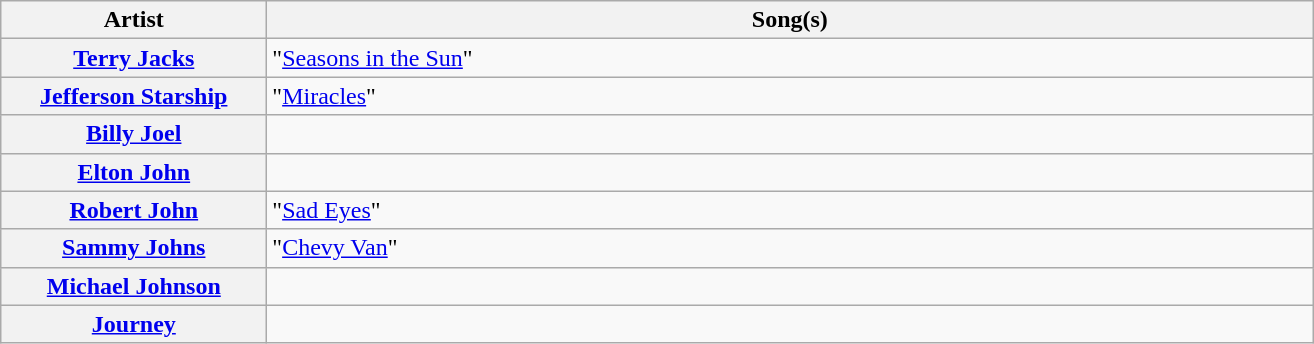<table class="wikitable plainrowheaders sortable">
<tr>
<th scope="col" style="width:170px;">Artist</th>
<th scope="col" style="width:690px;">Song(s)</th>
</tr>
<tr>
<th scope="row"><a href='#'>Terry Jacks</a></th>
<td>"<a href='#'>Seasons in the Sun</a>"</td>
</tr>
<tr>
<th scope="row"><a href='#'>Jefferson Starship</a></th>
<td>"<a href='#'>Miracles</a>"</td>
</tr>
<tr>
<th scope="row"><a href='#'>Billy Joel</a></th>
<td></td>
</tr>
<tr>
<th scope="row"><a href='#'>Elton John</a></th>
<td></td>
</tr>
<tr>
<th scope="row"><a href='#'>Robert John</a></th>
<td>"<a href='#'>Sad Eyes</a>"</td>
</tr>
<tr>
<th scope="row"><a href='#'>Sammy Johns</a></th>
<td>"<a href='#'>Chevy Van</a>"</td>
</tr>
<tr>
<th scope="row"><a href='#'>Michael Johnson</a></th>
<td></td>
</tr>
<tr>
<th scope="row"><a href='#'>Journey</a></th>
<td></td>
</tr>
</table>
